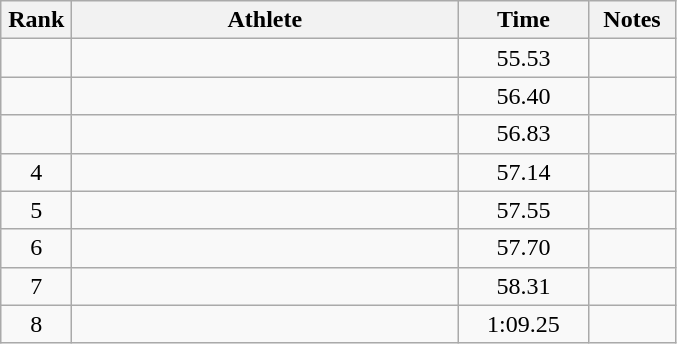<table class="wikitable" style="text-align:center">
<tr>
<th width=40>Rank</th>
<th width=250>Athlete</th>
<th width=80>Time</th>
<th width=50>Notes</th>
</tr>
<tr>
<td></td>
<td align=left></td>
<td>55.53</td>
<td></td>
</tr>
<tr>
<td></td>
<td align=left></td>
<td>56.40</td>
<td></td>
</tr>
<tr>
<td></td>
<td align=left></td>
<td>56.83</td>
<td></td>
</tr>
<tr>
<td>4</td>
<td align=left></td>
<td>57.14</td>
<td></td>
</tr>
<tr>
<td>5</td>
<td align=left></td>
<td>57.55</td>
<td></td>
</tr>
<tr>
<td>6</td>
<td align=left></td>
<td>57.70</td>
<td></td>
</tr>
<tr>
<td>7</td>
<td align=left></td>
<td>58.31</td>
<td></td>
</tr>
<tr>
<td>8</td>
<td align=left></td>
<td>1:09.25</td>
<td></td>
</tr>
</table>
